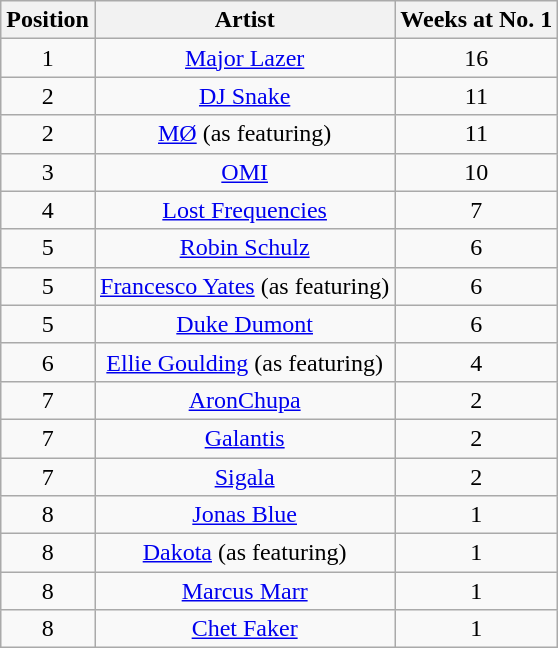<table class="wikitable">
<tr>
<th style="text-align: center;">Position</th>
<th style="text-align: center;">Artist</th>
<th style="text-align: center;">Weeks at No. 1</th>
</tr>
<tr>
<td style="text-align: center;">1</td>
<td style="text-align: center;"><a href='#'>Major Lazer</a></td>
<td style="text-align: center;">16</td>
</tr>
<tr>
<td style="text-align: center;">2</td>
<td style="text-align: center;"><a href='#'>DJ Snake</a></td>
<td style="text-align: center;">11</td>
</tr>
<tr>
<td style="text-align: center;">2</td>
<td style="text-align: center;"><a href='#'>MØ</a> (as featuring)</td>
<td style="text-align: center;">11</td>
</tr>
<tr>
<td style="text-align: center;">3</td>
<td style="text-align: center;"><a href='#'>OMI</a></td>
<td style="text-align: center;">10</td>
</tr>
<tr>
<td style="text-align: center;">4</td>
<td style="text-align: center;"><a href='#'>Lost Frequencies</a></td>
<td style="text-align: center;">7</td>
</tr>
<tr>
<td style="text-align: center;">5</td>
<td style="text-align: center;"><a href='#'>Robin Schulz</a></td>
<td style="text-align: center;">6</td>
</tr>
<tr>
<td style="text-align: center;">5</td>
<td style="text-align: center;"><a href='#'>Francesco Yates</a> (as featuring)</td>
<td style="text-align: center;">6</td>
</tr>
<tr>
<td style="text-align: center;">5</td>
<td style="text-align: center;"><a href='#'>Duke Dumont</a></td>
<td style="text-align: center;">6</td>
</tr>
<tr>
<td style="text-align: center;">6</td>
<td style="text-align: center;"><a href='#'>Ellie Goulding</a> (as featuring)</td>
<td style="text-align: center;">4</td>
</tr>
<tr>
<td style="text-align: center;">7</td>
<td style="text-align: center;"><a href='#'>AronChupa</a></td>
<td style="text-align: center;">2</td>
</tr>
<tr>
<td style="text-align: center;">7</td>
<td style="text-align: center;"><a href='#'>Galantis</a></td>
<td style="text-align: center;">2</td>
</tr>
<tr>
<td style="text-align: center;">7</td>
<td style="text-align: center;"><a href='#'>Sigala</a></td>
<td style="text-align: center;">2</td>
</tr>
<tr>
<td style="text-align: center;">8</td>
<td style="text-align: center;"><a href='#'>Jonas Blue</a></td>
<td style="text-align: center;">1</td>
</tr>
<tr>
<td style="text-align: center;">8</td>
<td style="text-align: center;"><a href='#'>Dakota</a> (as featuring)</td>
<td style="text-align: center;">1</td>
</tr>
<tr>
<td style="text-align: center;">8</td>
<td style="text-align: center;"><a href='#'>Marcus Marr</a></td>
<td style="text-align: center;">1</td>
</tr>
<tr>
<td style="text-align: center;">8</td>
<td style="text-align: center;"><a href='#'>Chet Faker</a></td>
<td style="text-align: center;">1</td>
</tr>
</table>
